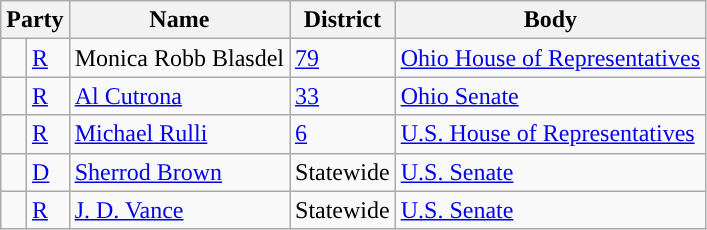<table class=wikitable>
<tr>
<th colspan="2" style="text-align:center; vertical-align:bottom;">Party</th>
<th style="text-align:center;">Name</th>
<th valign=bottom>District</th>
<th valign=bottom>Body</th>
</tr>
<tr>
<td style="background-color:"> </td>
<td><a href='#'>R</a></td>
<td>Monica Robb Blasdel</td>
<td><a href='#'>79</a></td>
<td><a href='#'>Ohio House of Representatives</a></td>
</tr>
<tr>
<td style="background-color:"> </td>
<td><a href='#'>R</a></td>
<td><a href='#'>Al Cutrona</a></td>
<td><a href='#'>33</a></td>
<td><a href='#'>Ohio Senate</a></td>
</tr>
<tr>
<td style="background-color:"> </td>
<td><a href='#'>R</a></td>
<td><a href='#'>Michael Rulli</a></td>
<td><a href='#'>6</a></td>
<td><a href='#'>U.S. House of Representatives</a></td>
</tr>
<tr>
<td style="background-color:"> </td>
<td><a href='#'>D</a></td>
<td><a href='#'>Sherrod Brown</a></td>
<td>Statewide</td>
<td><a href='#'>U.S. Senate</a></td>
</tr>
<tr>
<td style="background-color:"> </td>
<td><a href='#'>R</a></td>
<td><a href='#'>J. D. Vance</a></td>
<td>Statewide</td>
<td><a href='#'>U.S. Senate</a></td>
</tr>
</table>
